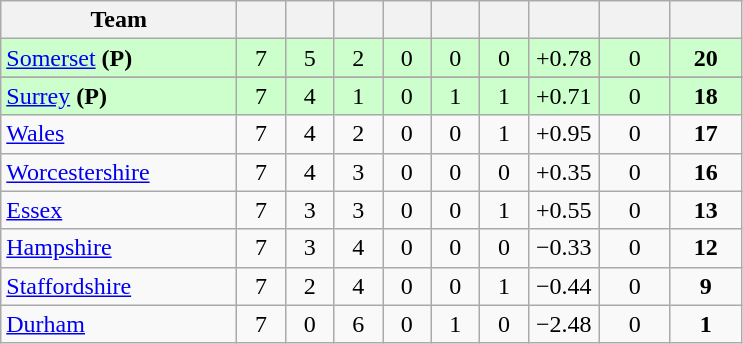<table class="wikitable" style="text-align:center">
<tr>
<th width="150">Team</th>
<th width="25"></th>
<th width="25"></th>
<th width="25"></th>
<th width="25"></th>
<th width="25"></th>
<th width="25"></th>
<th width="40"></th>
<th width="40"></th>
<th width="40"></th>
</tr>
<tr style="background:#cfc">
<td style="text-align:left"><a href='#'>Somerset</a> <strong>(P)</strong></td>
<td>7</td>
<td>5</td>
<td>2</td>
<td>0</td>
<td>0</td>
<td>0</td>
<td>+0.78</td>
<td>0</td>
<td><strong>20</strong></td>
</tr>
<tr>
</tr>
<tr style="background:#cfc">
<td style="text-align:left"><a href='#'>Surrey</a> <strong>(P)</strong></td>
<td>7</td>
<td>4</td>
<td>1</td>
<td>0</td>
<td>1</td>
<td>1</td>
<td>+0.71</td>
<td>0</td>
<td><strong>18</strong></td>
</tr>
<tr>
<td style="text-align:left"><a href='#'>Wales</a></td>
<td>7</td>
<td>4</td>
<td>2</td>
<td>0</td>
<td>0</td>
<td>1</td>
<td>+0.95</td>
<td>0</td>
<td><strong>17</strong></td>
</tr>
<tr>
<td style="text-align:left"><a href='#'>Worcestershire</a></td>
<td>7</td>
<td>4</td>
<td>3</td>
<td>0</td>
<td>0</td>
<td>0</td>
<td>+0.35</td>
<td>0</td>
<td><strong>16</strong></td>
</tr>
<tr>
<td style="text-align:left"><a href='#'>Essex</a></td>
<td>7</td>
<td>3</td>
<td>3</td>
<td>0</td>
<td>0</td>
<td>1</td>
<td>+0.55</td>
<td>0</td>
<td><strong>13</strong></td>
</tr>
<tr>
<td style="text-align:left"><a href='#'>Hampshire</a></td>
<td>7</td>
<td>3</td>
<td>4</td>
<td>0</td>
<td>0</td>
<td>0</td>
<td>−0.33</td>
<td>0</td>
<td><strong>12</strong></td>
</tr>
<tr>
<td style="text-align:left"><a href='#'>Staffordshire</a></td>
<td>7</td>
<td>2</td>
<td>4</td>
<td>0</td>
<td>0</td>
<td>1</td>
<td>−0.44</td>
<td>0</td>
<td><strong>9</strong></td>
</tr>
<tr>
<td style="text-align:left"><a href='#'>Durham</a></td>
<td>7</td>
<td>0</td>
<td>6</td>
<td>0</td>
<td>1</td>
<td>0</td>
<td>−2.48</td>
<td>0</td>
<td><strong>1</strong></td>
</tr>
</table>
